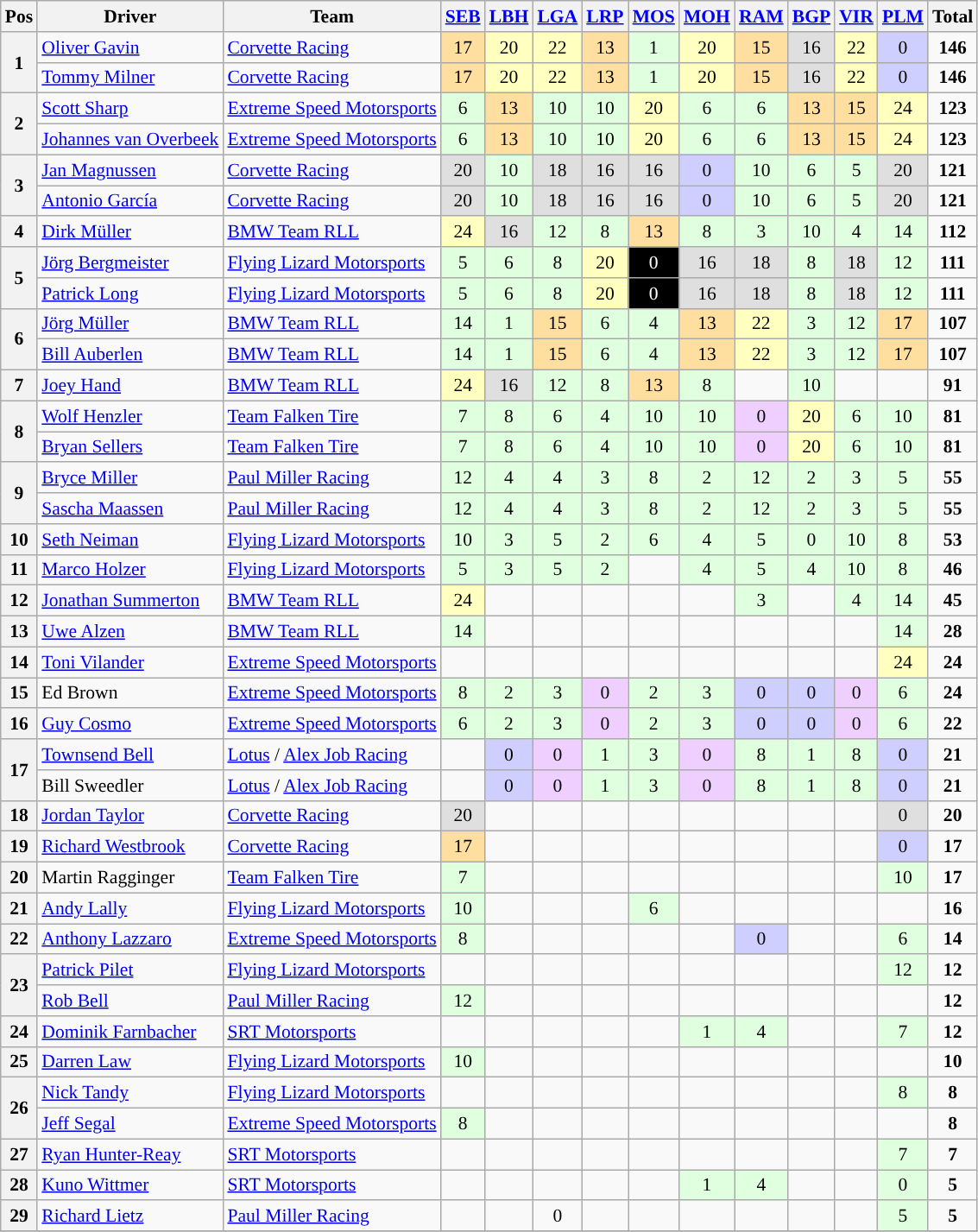<table class="wikitable" style="font-size: 90%; text-align:center;">
<tr>
<th>Pos</th>
<th>Driver</th>
<th>Team</th>
<th><a href='#'>SEB</a></th>
<th><a href='#'>LBH</a></th>
<th><a href='#'>LGA</a></th>
<th><a href='#'>LRP</a></th>
<th><a href='#'>MOS</a></th>
<th><a href='#'>MOH</a></th>
<th><a href='#'>RAM</a></th>
<th><a href='#'>BGP</a></th>
<th><a href='#'>VIR</a></th>
<th><a href='#'>PLM</a></th>
<th>Total</th>
</tr>
<tr>
<th rowspan=2>1</th>
<td align=left> <a href='#'>Oliver Gavin</a></td>
<td align=left> <a href='#'>Corvette Racing</a></td>
<td style="background:#FFDF9F;”">17</td>
<td style="background:#FFFFBF;”">20</td>
<td style="background:#FFFFBF;”">22</td>
<td style="background:#FFDF9F;”">13</td>
<td style="background:#DFFFDF;">1</td>
<td style="background:#FFFFBF;”">20</td>
<td style="background:#FFDF9F;”">15</td>
<td style="background:#DFDFDF;”">16</td>
<td style="background:#FFFFBF;”">22</td>
<td style="background:#CFCFFF;”">0</td>
<td><strong>146</strong></td>
</tr>
<tr>
<td align=left> <a href='#'>Tommy Milner</a></td>
<td align=left> <a href='#'>Corvette Racing</a></td>
<td style="background:#FFDF9F;”">17</td>
<td style="background:#FFFFBF;”">20</td>
<td style="background:#FFFFBF;”">22</td>
<td style="background:#FFDF9F;”">13</td>
<td style="background:#DFFFDF;">1</td>
<td style="background:#FFFFBF;”">20</td>
<td style="background:#FFDF9F;”">15</td>
<td style="background:#DFDFDF;”">16</td>
<td style="background:#FFFFBF;”">22</td>
<td style="background:#CFCFFF;”">0</td>
<td><strong>146</strong></td>
</tr>
<tr>
<th rowspan=2>2</th>
<td align=left> <a href='#'>Scott Sharp</a></td>
<td align=left> <a href='#'>Extreme Speed Motorsports</a></td>
<td style="background:#DFFFDF;">6</td>
<td style="background:#FFDF9F;”">13</td>
<td style="background:#DFFFDF;">10</td>
<td style="background:#DFFFDF;">10</td>
<td style="background:#FFFFBF;”">20</td>
<td style="background:#DFFFDF;">6</td>
<td style="background:#DFFFDF;">6</td>
<td style="background:#FFDF9F;”">13</td>
<td style="background:#FFDF9F;”">15</td>
<td style="background:#FFFFBF;”">24</td>
<td><strong>123</strong></td>
</tr>
<tr>
<td align=left> <a href='#'>Johannes van Overbeek</a></td>
<td align=left> <a href='#'>Extreme Speed Motorsports</a></td>
<td style="background:#DFFFDF;">6</td>
<td style="background:#FFDF9F;”">13</td>
<td style="background:#DFFFDF;">10</td>
<td style="background:#DFFFDF;">10</td>
<td style="background:#FFFFBF;”">20</td>
<td style="background:#DFFFDF;">6</td>
<td style="background:#DFFFDF;">6</td>
<td style="background:#FFDF9F;”">13</td>
<td style="background:#FFDF9F;”">15</td>
<td style="background:#FFFFBF;”">24</td>
<td><strong>123</strong></td>
</tr>
<tr>
<th rowspan=2>3</th>
<td align=left> <a href='#'>Jan Magnussen</a></td>
<td align=left> <a href='#'>Corvette Racing</a></td>
<td style="background:#DFDFDF;”">20</td>
<td style="background:#DFFFDF;">10</td>
<td style="background:#DFDFDF;”">18</td>
<td style="background:#DFDFDF;”">16</td>
<td style="background:#DFDFDF;”">16</td>
<td style="background:#CFCFFF;”">0</td>
<td style="background:#DFFFDF;">10</td>
<td style="background:#DFFFDF;">6</td>
<td style="background:#DFFFDF;">5</td>
<td style="background:#DFDFDF;”">20</td>
<td><strong>121</strong></td>
</tr>
<tr>
<td align=left> <a href='#'>Antonio García</a></td>
<td align=left> <a href='#'>Corvette Racing</a></td>
<td style="background:#DFDFDF;”">20</td>
<td style="background:#DFFFDF;">10</td>
<td style="background:#DFDFDF;”">18</td>
<td style="background:#DFDFDF;”">16</td>
<td style="background:#DFDFDF;”">16</td>
<td style="background:#CFCFFF;”">0</td>
<td style="background:#DFFFDF;">10</td>
<td style="background:#DFFFDF;">6</td>
<td style="background:#DFFFDF;">5</td>
<td style="background:#DFDFDF;”">20</td>
<td><strong>121</strong></td>
</tr>
<tr>
<th>4</th>
<td align=left> <a href='#'>Dirk Müller</a></td>
<td align=left> <a href='#'>BMW Team RLL</a></td>
<td style="background:#FFFFBF;”">24</td>
<td style="background:#DFDFDF;”">16</td>
<td style="background:#DFFFDF;">12</td>
<td style="background:#DFFFDF;">8</td>
<td style="background:#FFDF9F;”">13</td>
<td style="background:#DFFFDF;">8</td>
<td style="background:#DFFFDF;">3</td>
<td style="background:#DFFFDF;">10</td>
<td style="background:#DFFFDF;">4</td>
<td style="background:#DFFFDF;">14</td>
<td><strong>112</strong></td>
</tr>
<tr>
<th rowspan=2>5</th>
<td align=left> <a href='#'>Jörg Bergmeister</a></td>
<td align=left> <a href='#'>Flying Lizard Motorsports</a></td>
<td style="background:#DFFFDF;">5</td>
<td style="background:#DFFFDF;">6</td>
<td style="background:#DFFFDF;">8</td>
<td style="background:#FFFFBF;”">20</td>
<td style="background:#000000;color:white">0</td>
<td style="background:#DFDFDF;”">16</td>
<td style="background:#DFDFDF;”">18</td>
<td style="background:#DFFFDF;">8</td>
<td style="background:#DFDFDF;”">18</td>
<td style="background:#DFFFDF;">12</td>
<td><strong>111</strong></td>
</tr>
<tr>
<td align=left> <a href='#'>Patrick Long</a></td>
<td align=left> <a href='#'>Flying Lizard Motorsports</a></td>
<td style="background:#DFFFDF;">5</td>
<td style="background:#DFFFDF;">6</td>
<td style="background:#DFFFDF;">8</td>
<td style="background:#FFFFBF;”">20</td>
<td style="background:#000000;color:white">0</td>
<td style="background:#DFDFDF;”">16</td>
<td style="background:#DFDFDF;”">18</td>
<td style="background:#DFFFDF;">8</td>
<td style="background:#DFDFDF;”">18</td>
<td style="background:#DFFFDF;">12</td>
<td><strong>111</strong></td>
</tr>
<tr>
<th rowspan=2>6</th>
<td align=left> <a href='#'>Jörg Müller</a></td>
<td align=left> <a href='#'>BMW Team RLL</a></td>
<td style="background:#DFFFDF;">14</td>
<td style="background:#DFFFDF;">1</td>
<td style="background:#FFDF9F;”">15</td>
<td style="background:#DFFFDF;">6</td>
<td style="background:#DFFFDF;">4</td>
<td style="background:#FFDF9F;”">13</td>
<td style="background:#FFFFBF;”">22</td>
<td style="background:#DFFFDF;">3</td>
<td style="background:#DFFFDF;">12</td>
<td style="background:#FFDF9F;”">17</td>
<td><strong>107</strong></td>
</tr>
<tr>
<td align=left> <a href='#'>Bill Auberlen</a></td>
<td align=left> <a href='#'>BMW Team RLL</a></td>
<td style="background:#DFFFDF;">14</td>
<td style="background:#DFFFDF;">1</td>
<td style="background:#FFDF9F;”">15</td>
<td style="background:#DFFFDF;">6</td>
<td style="background:#DFFFDF;">4</td>
<td style="background:#FFDF9F;”">13</td>
<td style="background:#FFFFBF;”">22</td>
<td style="background:#DFFFDF;">3</td>
<td style="background:#DFFFDF;">12</td>
<td style="background:#FFDF9F;”">17</td>
<td><strong>107</strong></td>
</tr>
<tr>
<th>7</th>
<td align=left> <a href='#'>Joey Hand</a></td>
<td align=left> <a href='#'>BMW Team RLL</a></td>
<td style="background:#FFFFBF;”">24</td>
<td style="background:#DFDFDF;”">16</td>
<td style="background:#DFFFDF;">12</td>
<td style="background:#DFFFDF;">8</td>
<td style="background:#FFDF9F;”">13</td>
<td style="background:#DFFFDF;">8</td>
<td></td>
<td style="background:#DFFFDF;">10</td>
<td></td>
<td></td>
<td><strong>91</strong></td>
</tr>
<tr>
<th rowspan=2>8</th>
<td align=left> <a href='#'>Wolf Henzler</a></td>
<td align=left> <a href='#'>Team Falken Tire</a></td>
<td style="background:#DFFFDF;">7</td>
<td style="background:#DFFFDF;">8</td>
<td style="background:#DFFFDF;">6</td>
<td style="background:#DFFFDF;">4</td>
<td style="background:#DFFFDF;">10</td>
<td style="background:#DFFFDF;">10</td>
<td style="background:#EFCFFF;">0</td>
<td style="background:#FFFFBF;”">20</td>
<td style="background:#DFFFDF;">6</td>
<td style="background:#DFFFDF;">10</td>
<td><strong>81</strong></td>
</tr>
<tr>
<td align=left> <a href='#'>Bryan Sellers</a></td>
<td align=left> <a href='#'>Team Falken Tire</a></td>
<td style="background:#DFFFDF;">7</td>
<td style="background:#DFFFDF;">8</td>
<td style="background:#DFFFDF;">6</td>
<td style="background:#DFFFDF;">4</td>
<td style="background:#DFFFDF;">10</td>
<td style="background:#DFFFDF;">10</td>
<td style="background:#EFCFFF;">0</td>
<td style="background:#FFFFBF;”">20</td>
<td style="background:#DFFFDF;">6</td>
<td style="background:#DFFFDF;">10</td>
<td><strong>81</strong></td>
</tr>
<tr>
<th rowspan=2>9</th>
<td align=left> <a href='#'>Bryce Miller</a></td>
<td align=left> <a href='#'>Paul Miller Racing</a></td>
<td style="background:#DFFFDF;">12</td>
<td style="background:#DFFFDF;">4</td>
<td style="background:#DFFFDF;">4</td>
<td style="background:#DFFFDF;">3</td>
<td style="background:#DFFFDF;">8</td>
<td style="background:#DFFFDF;">2</td>
<td style="background:#DFFFDF;">12</td>
<td style="background:#DFFFDF;">2</td>
<td style="background:#DFFFDF;">3</td>
<td style="background:#DFFFDF;">5</td>
<td><strong>55</strong></td>
</tr>
<tr>
<td align=left> <a href='#'>Sascha Maassen</a></td>
<td align=left> <a href='#'>Paul Miller Racing</a></td>
<td style="background:#DFFFDF;">12</td>
<td style="background:#DFFFDF;">4</td>
<td style="background:#DFFFDF;">4</td>
<td style="background:#DFFFDF;">3</td>
<td style="background:#DFFFDF;">8</td>
<td style="background:#DFFFDF;">2</td>
<td style="background:#DFFFDF;">12</td>
<td style="background:#DFFFDF;">2</td>
<td style="background:#DFFFDF;">3</td>
<td style="background:#DFFFDF;">5</td>
<td><strong>55</strong></td>
</tr>
<tr>
<th>10</th>
<td align=left> <a href='#'>Seth Neiman</a></td>
<td align=left> <a href='#'>Flying Lizard Motorsports</a></td>
<td style="background:#DFFFDF;">10</td>
<td style="background:#DFFFDF;">3</td>
<td style="background:#DFFFDF;">5</td>
<td style="background:#DFFFDF;">2</td>
<td style="background:#DFFFDF;">6</td>
<td style="background:#DFFFDF;">4</td>
<td style="background:#DFFFDF;">5</td>
<td style="background:#DFFFDF;">0</td>
<td style="background:#DFFFDF;">10</td>
<td style="background:#DFFFDF;">8</td>
<td><strong>53</strong></td>
</tr>
<tr>
<th>11</th>
<td align=left> <a href='#'>Marco Holzer</a></td>
<td align=left> <a href='#'>Flying Lizard Motorsports</a></td>
<td style="background:#DFFFDF;">5</td>
<td style="background:#DFFFDF;">3</td>
<td style="background:#DFFFDF;">5</td>
<td style="background:#DFFFDF;">2</td>
<td></td>
<td style="background:#DFFFDF;">4</td>
<td style="background:#DFFFDF;">5</td>
<td style="background:#DFFFDF;">4</td>
<td style="background:#DFFFDF;">10</td>
<td style="background:#DFFFDF;">8</td>
<td><strong>46</strong></td>
</tr>
<tr>
<th>12</th>
<td align=left> <a href='#'>Jonathan Summerton</a></td>
<td align=left> <a href='#'>BMW Team RLL</a></td>
<td style="background:#FFFFBF;”">24</td>
<td></td>
<td></td>
<td></td>
<td></td>
<td></td>
<td style="background:#DFFFDF;">3</td>
<td></td>
<td style="background:#DFFFDF;">4</td>
<td style="background:#DFFFDF;">14</td>
<td><strong>45</strong></td>
</tr>
<tr>
<th>13</th>
<td align=left> <a href='#'>Uwe Alzen</a></td>
<td align=left> <a href='#'>BMW Team RLL</a></td>
<td style="background:#DFFFDF;">14</td>
<td></td>
<td></td>
<td></td>
<td></td>
<td></td>
<td></td>
<td></td>
<td></td>
<td style="background:#DFFFDF;">14</td>
<td><strong>28</strong></td>
</tr>
<tr>
<th>14</th>
<td align=left> <a href='#'>Toni Vilander</a></td>
<td align=left> <a href='#'>Extreme Speed Motorsports</a></td>
<td></td>
<td></td>
<td></td>
<td></td>
<td></td>
<td></td>
<td></td>
<td></td>
<td></td>
<td style="background:#FFFFBF;”">24</td>
<td><strong>24</strong></td>
</tr>
<tr>
<th>15</th>
<td align=left> Ed Brown</td>
<td align=left> <a href='#'>Extreme Speed Motorsports</a></td>
<td style="background:#DFFFDF;">8</td>
<td style="background:#DFFFDF;">2</td>
<td style="background:#DFFFDF;">3</td>
<td style="background:#EFCFFF;">0</td>
<td style="background:#DFFFDF;">2</td>
<td style="background:#DFFFDF;">3</td>
<td style="background:#CFCFFF;”">0</td>
<td style="background:#CFCFFF;”">0</td>
<td style="background:#EFCFFF;">0</td>
<td style="background:#DFFFDF;">6</td>
<td><strong>24</strong></td>
</tr>
<tr>
<th>16</th>
<td align=left> <a href='#'>Guy Cosmo</a></td>
<td align=left> <a href='#'>Extreme Speed Motorsports</a></td>
<td style="background:#DFFFDF;">6</td>
<td style="background:#DFFFDF;">2</td>
<td style="background:#DFFFDF;">3</td>
<td style="background:#EFCFFF;">0</td>
<td style="background:#DFFFDF;">2</td>
<td style="background:#DFFFDF;">3</td>
<td style="background:#CFCFFF;”">0</td>
<td style="background:#CFCFFF;”">0</td>
<td style="background:#EFCFFF;">0</td>
<td style="background:#DFFFDF;">6</td>
<td><strong>22</strong></td>
</tr>
<tr>
<th rowspan=2>17</th>
<td align=left> <a href='#'>Townsend Bell</a></td>
<td align=left> <a href='#'>Lotus</a> / <a href='#'>Alex Job Racing</a></td>
<td></td>
<td style="background:#CFCFFF;”">0</td>
<td style="background:#EFCFFF;">0</td>
<td style="background:#DFFFDF;">1</td>
<td style="background:#DFFFDF;">3</td>
<td style="background:#EFCFFF;">0</td>
<td style="background:#DFFFDF;">8</td>
<td style="background:#DFFFDF;">1</td>
<td style="background:#DFFFDF;">8</td>
<td style="background:#CFCFFF;”">0</td>
<td><strong>21</strong></td>
</tr>
<tr>
<td align=left> Bill Sweedler</td>
<td align=left> <a href='#'>Lotus</a> / <a href='#'>Alex Job Racing</a></td>
<td></td>
<td style="background:#CFCFFF;”">0</td>
<td style="background:#EFCFFF;">0</td>
<td style="background:#DFFFDF;">1</td>
<td style="background:#DFFFDF;">3</td>
<td style="background:#EFCFFF;">0</td>
<td style="background:#DFFFDF;">8</td>
<td style="background:#DFFFDF;">1</td>
<td style="background:#DFFFDF;">8</td>
<td style="background:#CFCFFF;”">0</td>
<td><strong>21</strong></td>
</tr>
<tr>
<th>18</th>
<td align=left> <a href='#'>Jordan Taylor</a></td>
<td align=left> <a href='#'>Corvette Racing</a></td>
<td style="background:#DFDFDF;”">20</td>
<td></td>
<td></td>
<td></td>
<td></td>
<td></td>
<td></td>
<td></td>
<td></td>
<td style="background:#DFDFDF;”">0</td>
<td><strong>20</strong></td>
</tr>
<tr>
<th>19</th>
<td align=left> <a href='#'>Richard Westbrook</a></td>
<td align=left> <a href='#'>Corvette Racing</a></td>
<td style="background:#FFDF9F;”">17</td>
<td></td>
<td></td>
<td></td>
<td></td>
<td></td>
<td></td>
<td></td>
<td></td>
<td style="background:#CFCFFF;”">0</td>
<td><strong>17</strong></td>
</tr>
<tr>
<th>20</th>
<td align=left> Martin Ragginger</td>
<td align=left> <a href='#'>Team Falken Tire</a></td>
<td style="background:#DFFFDF;">7</td>
<td></td>
<td></td>
<td></td>
<td></td>
<td></td>
<td></td>
<td></td>
<td></td>
<td style="background:#DFFFDF;">10</td>
<td><strong>17</strong></td>
</tr>
<tr>
<th>21</th>
<td align=left> <a href='#'>Andy Lally</a></td>
<td align=left> <a href='#'>Flying Lizard Motorsports</a></td>
<td style="background:#DFFFDF;">10</td>
<td></td>
<td></td>
<td></td>
<td style="background:#DFFFDF;">6</td>
<td></td>
<td></td>
<td></td>
<td></td>
<td></td>
<td><strong>16</strong></td>
</tr>
<tr>
<th>22</th>
<td align=left> <a href='#'>Anthony Lazzaro</a></td>
<td align=left> <a href='#'>Extreme Speed Motorsports</a></td>
<td style="background:#DFFFDF;">8</td>
<td></td>
<td></td>
<td></td>
<td></td>
<td></td>
<td style="background:#CFCFFF;”">0</td>
<td></td>
<td></td>
<td style="background:#DFFFDF;">6</td>
<td><strong>14</strong></td>
</tr>
<tr>
<th rowspan=2>23</th>
<td align=left> <a href='#'>Patrick Pilet</a></td>
<td align=left> <a href='#'>Flying Lizard Motorsports</a></td>
<td></td>
<td></td>
<td></td>
<td></td>
<td></td>
<td></td>
<td></td>
<td></td>
<td></td>
<td style="background:#DFFFDF;">12</td>
<td><strong>12</strong></td>
</tr>
<tr>
<td align=left> <a href='#'>Rob Bell</a></td>
<td align=left> <a href='#'>Paul Miller Racing</a></td>
<td style="background:#DFFFDF;">12</td>
<td></td>
<td></td>
<td></td>
<td></td>
<td></td>
<td></td>
<td></td>
<td></td>
<td></td>
<td><strong>12</strong></td>
</tr>
<tr>
<th>24</th>
<td align=left> <a href='#'>Dominik Farnbacher</a></td>
<td align=left> <a href='#'>SRT Motorsports</a></td>
<td></td>
<td></td>
<td></td>
<td></td>
<td></td>
<td style="background:#DFFFDF;">1</td>
<td style="background:#DFFFDF;">4</td>
<td></td>
<td></td>
<td style="background:#DFFFDF;">7</td>
<td><strong>12</strong></td>
</tr>
<tr>
<th>25</th>
<td align=left> <a href='#'>Darren Law</a></td>
<td align=left> <a href='#'>Flying Lizard Motorsports</a></td>
<td style="background:#DFFFDF;">10</td>
<td></td>
<td></td>
<td></td>
<td></td>
<td></td>
<td></td>
<td></td>
<td></td>
<td></td>
<td><strong>10</strong></td>
</tr>
<tr>
<th rowspan=2>26</th>
<td align=left> <a href='#'>Nick Tandy</a></td>
<td align=left> <a href='#'>Flying Lizard Motorsports</a></td>
<td></td>
<td></td>
<td></td>
<td></td>
<td></td>
<td></td>
<td></td>
<td></td>
<td></td>
<td style="background:#DFFFDF;">8</td>
<td><strong>8</strong></td>
</tr>
<tr>
<td align=left> <a href='#'>Jeff Segal</a></td>
<td align=left> <a href='#'>Extreme Speed Motorsports</a></td>
<td style="background:#DFFFDF;">8</td>
<td></td>
<td></td>
<td></td>
<td></td>
<td></td>
<td></td>
<td></td>
<td></td>
<td></td>
<td><strong>8</strong></td>
</tr>
<tr>
<th>27</th>
<td align=left> <a href='#'>Ryan Hunter-Reay</a></td>
<td align=left> <a href='#'>SRT Motorsports</a></td>
<td></td>
<td></td>
<td></td>
<td></td>
<td></td>
<td></td>
<td></td>
<td></td>
<td></td>
<td style="background:#DFFFDF;">7</td>
<td><strong>7</strong></td>
</tr>
<tr>
<th>28</th>
<td align=left> <a href='#'>Kuno Wittmer</a></td>
<td align=left> <a href='#'>SRT Motorsports</a></td>
<td></td>
<td></td>
<td></td>
<td></td>
<td></td>
<td style="background:#DFFFDF;">1</td>
<td style="background:#DFFFDF;">4</td>
<td></td>
<td></td>
<td style="background:#DFFFDF;">0</td>
<td><strong>5</strong></td>
</tr>
<tr>
<th>29</th>
<td align=left> <a href='#'>Richard Lietz</a></td>
<td align=left> <a href='#'>Paul Miller Racing</a></td>
<td></td>
<td></td>
<td>0</td>
<td></td>
<td></td>
<td></td>
<td></td>
<td></td>
<td></td>
<td style="background:#DFFFDF;">5</td>
<td><strong>5</strong></td>
</tr>
<tr>
</tr>
</table>
